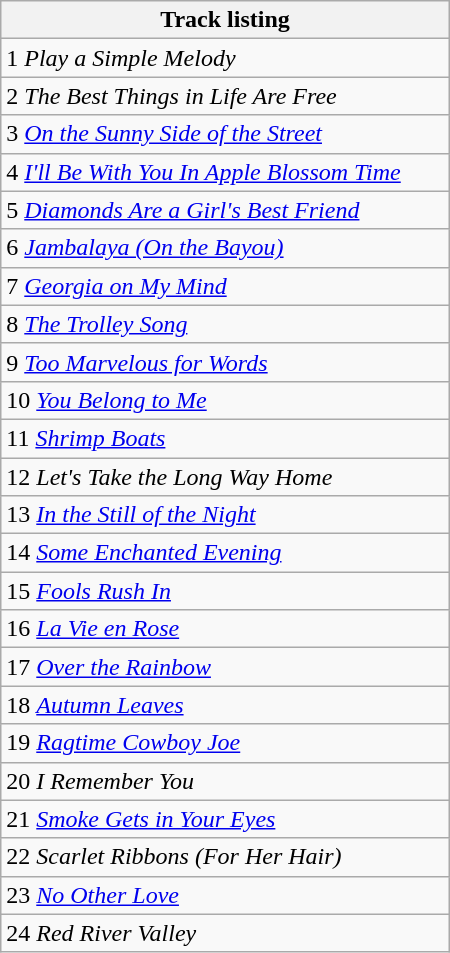<table class="wikitable collapsible collapsed" style="width:300px;">
<tr>
<th>Track listing</th>
</tr>
<tr>
<td>1 <em>Play a Simple Melody</em></td>
</tr>
<tr>
<td>2 <em>The Best Things in Life Are Free</em></td>
</tr>
<tr>
<td>3 <em><a href='#'>On the Sunny Side of the Street</a></em></td>
</tr>
<tr>
<td>4 <em><a href='#'>I'll Be With You In Apple Blossom Time</a></em></td>
</tr>
<tr>
<td>5 <em><a href='#'>Diamonds Are a Girl's Best Friend</a></em></td>
</tr>
<tr>
<td>6 <em><a href='#'>Jambalaya (On the Bayou)</a></em></td>
</tr>
<tr>
<td>7 <em><a href='#'>Georgia on My Mind</a></em></td>
</tr>
<tr>
<td>8 <em><a href='#'>The Trolley Song</a></em></td>
</tr>
<tr>
<td>9 <em><a href='#'>Too Marvelous for Words</a></em></td>
</tr>
<tr>
<td>10 <em><a href='#'>You Belong to Me</a></em></td>
</tr>
<tr>
<td>11 <em><a href='#'>Shrimp Boats</a></em></td>
</tr>
<tr>
<td>12 <em>Let's Take the Long Way Home</em></td>
</tr>
<tr>
<td>13 <em><a href='#'>In the Still of the Night</a></em></td>
</tr>
<tr>
<td>14 <em><a href='#'>Some Enchanted Evening</a></em></td>
</tr>
<tr>
<td>15 <em><a href='#'>Fools Rush In</a></em></td>
</tr>
<tr>
<td>16 <em><a href='#'>La Vie en Rose</a></em></td>
</tr>
<tr>
<td>17 <em><a href='#'>Over the Rainbow</a></em></td>
</tr>
<tr>
<td>18 <em><a href='#'>Autumn Leaves</a></em></td>
</tr>
<tr>
<td>19 <em><a href='#'>Ragtime Cowboy Joe</a></em></td>
</tr>
<tr>
<td>20 <em>I Remember You</em></td>
</tr>
<tr>
<td>21 <em><a href='#'>Smoke Gets in Your Eyes</a></em></td>
</tr>
<tr>
<td>22 <em>Scarlet Ribbons (For Her Hair)</em></td>
</tr>
<tr>
<td>23 <em><a href='#'>No Other Love</a></em></td>
</tr>
<tr>
<td>24 <em>Red River Valley</em></td>
</tr>
</table>
